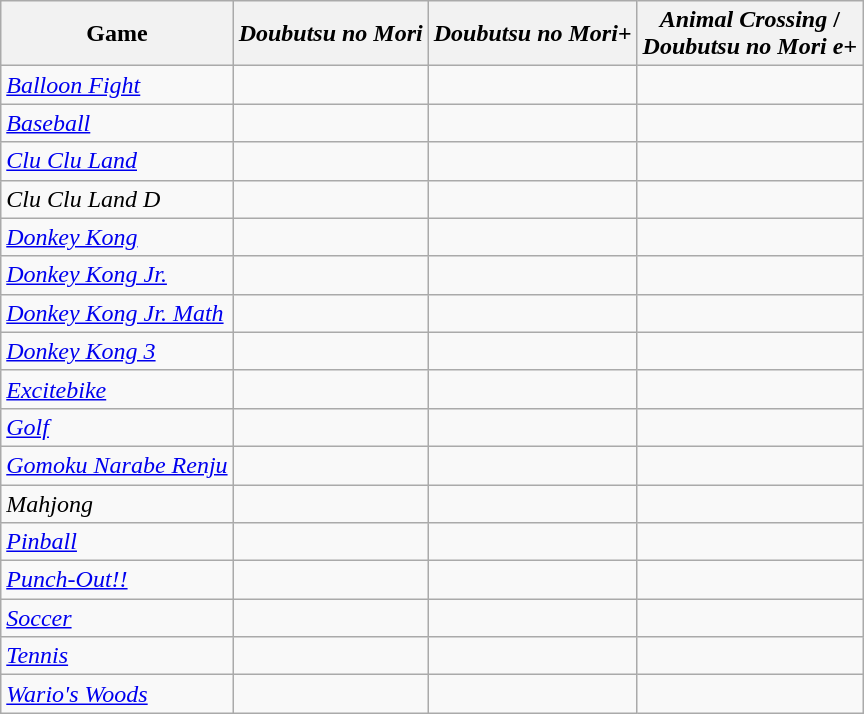<table class="wikitable sortable">
<tr>
<th>Game</th>
<th><em>Doubutsu no Mori</em></th>
<th><em>Doubutsu no Mori+</em></th>
<th><em>Animal Crossing</em> /<br> <em>Doubutsu no Mori e+</em></th>
</tr>
<tr>
<td><em><a href='#'>Balloon Fight</a></em></td>
<td></td>
<td></td>
<td></td>
</tr>
<tr>
<td><em><a href='#'>Baseball</a></em></td>
<td></td>
<td></td>
<td></td>
</tr>
<tr>
<td><em><a href='#'>Clu Clu Land</a></em></td>
<td></td>
<td></td>
<td></td>
</tr>
<tr>
<td><em>Clu Clu Land D</em></td>
<td></td>
<td></td>
<td></td>
</tr>
<tr>
<td><em><a href='#'>Donkey Kong</a></em></td>
<td></td>
<td></td>
<td></td>
</tr>
<tr>
<td><em><a href='#'>Donkey Kong Jr.</a></em></td>
<td></td>
<td></td>
<td></td>
</tr>
<tr>
<td><em><a href='#'>Donkey Kong Jr. Math</a></em></td>
<td></td>
<td></td>
<td></td>
</tr>
<tr>
<td><em><a href='#'>Donkey Kong 3</a></em></td>
<td></td>
<td></td>
<td></td>
</tr>
<tr>
<td><em><a href='#'>Excitebike</a></em></td>
<td></td>
<td></td>
<td></td>
</tr>
<tr>
<td><em><a href='#'>Golf</a></em></td>
<td></td>
<td></td>
<td></td>
</tr>
<tr>
<td><em><a href='#'>Gomoku Narabe Renju</a></em></td>
<td></td>
<td></td>
<td></td>
</tr>
<tr>
<td><em>Mahjong</em></td>
<td></td>
<td></td>
<td></td>
</tr>
<tr>
<td><em><a href='#'>Pinball</a></em></td>
<td></td>
<td></td>
<td></td>
</tr>
<tr>
<td><em><a href='#'>Punch-Out!!</a></em></td>
<td></td>
<td></td>
<td></td>
</tr>
<tr>
<td><em><a href='#'>Soccer</a></em></td>
<td></td>
<td></td>
<td></td>
</tr>
<tr>
<td><em><a href='#'>Tennis</a></em></td>
<td></td>
<td></td>
<td></td>
</tr>
<tr>
<td><em><a href='#'>Wario's Woods</a></em></td>
<td></td>
<td></td>
<td></td>
</tr>
</table>
